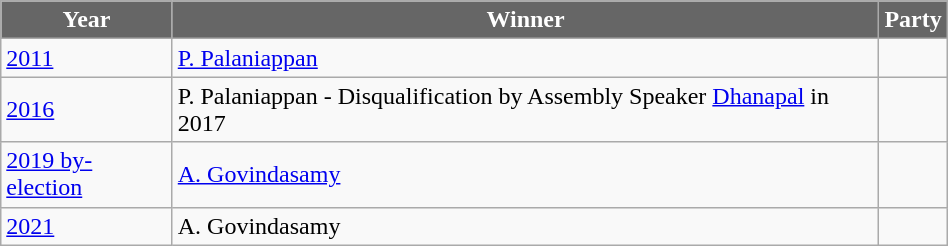<table class="wikitable sortable" width="50%">
<tr>
<th style="background-color:#666666; color:white">Year</th>
<th style="background-color:#666666; color:white">Winner</th>
<th style="background-color:#666666; color:white" colspan="2">Party</th>
</tr>
<tr>
<td><a href='#'>2011</a></td>
<td><a href='#'>P. Palaniappan</a></td>
<td></td>
</tr>
<tr>
<td><a href='#'>2016</a></td>
<td>P. Palaniappan - Disqualification by Assembly Speaker <a href='#'>Dhanapal</a> in 2017</td>
<td></td>
</tr>
<tr>
<td><a href='#'>2019 by-election</a></td>
<td><a href='#'>A. Govindasamy</a></td>
<td></td>
</tr>
<tr>
<td><a href='#'>2021</a></td>
<td>A. Govindasamy</td>
<td></td>
</tr>
</table>
